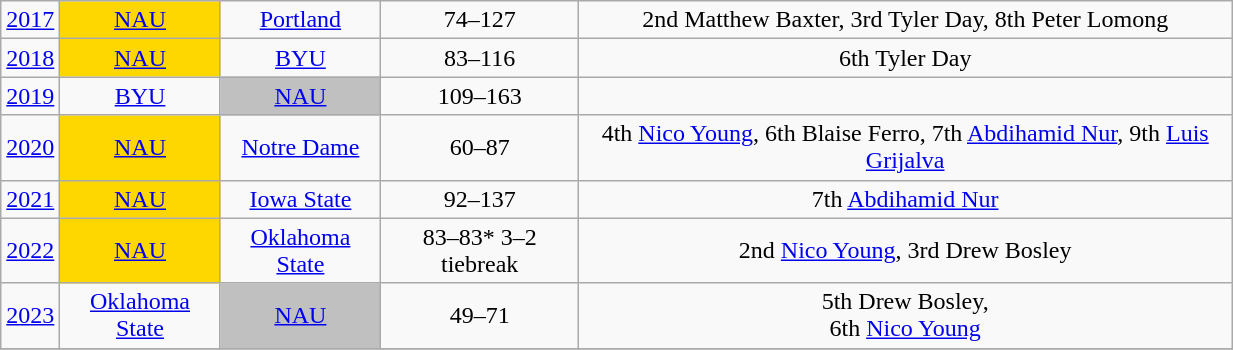<table class="wikitable" width="65%">
<tr align="center">
<td><a href='#'>2017</a></td>
<td bgcolor=gold><a href='#'>NAU</a></td>
<td><a href='#'>Portland</a></td>
<td>74–127</td>
<td>2nd Matthew Baxter, 3rd Tyler Day, 8th Peter Lomong</td>
</tr>
<tr align="center">
<td><a href='#'>2018</a></td>
<td bgcolor=gold><a href='#'>NAU</a></td>
<td><a href='#'>BYU</a></td>
<td>83–116</td>
<td>6th Tyler Day</td>
</tr>
<tr align="center">
<td><a href='#'>2019</a></td>
<td><a href='#'>BYU</a></td>
<td bgcolor=silver><a href='#'>NAU</a></td>
<td>109–163</td>
<td></td>
</tr>
<tr align="center">
<td><a href='#'>2020</a></td>
<td bgcolor=gold><a href='#'>NAU</a></td>
<td><a href='#'>Notre Dame</a></td>
<td>60–87</td>
<td>4th <a href='#'>Nico Young</a>, 6th Blaise Ferro, 7th <a href='#'>Abdihamid Nur</a>, 9th <a href='#'>Luis Grijalva</a></td>
</tr>
<tr align="center">
<td><a href='#'>2021</a></td>
<td bgcolor=gold><a href='#'>NAU</a></td>
<td><a href='#'>Iowa State</a></td>
<td>92–137</td>
<td>7th <a href='#'>Abdihamid Nur</a></td>
</tr>
<tr align="center">
<td><a href='#'>2022</a></td>
<td bgcolor=gold><a href='#'>NAU</a></td>
<td><a href='#'>Oklahoma State</a></td>
<td>83–83* 3–2 tiebreak</td>
<td>2nd <a href='#'>Nico Young</a>, 3rd Drew Bosley</td>
</tr>
<tr align="center">
<td><a href='#'>2023</a></td>
<td><a href='#'>Oklahoma State</a></td>
<td bgcolor=silver><a href='#'>NAU</a></td>
<td>49–71</td>
<td>5th Drew Bosley,<br>6th <a href='#'>Nico Young</a></td>
</tr>
<tr align="center">
</tr>
</table>
